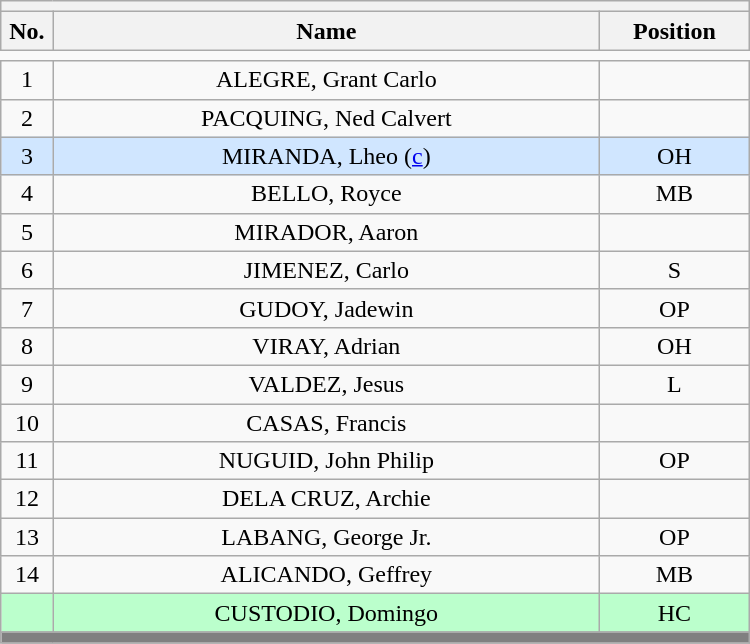<table class='wikitable mw-collapsible mw-collapsed' style="text-align: center; width: 500px; border: none">
<tr>
<th style='text-align: left;' colspan=3></th>
</tr>
<tr>
<th style='width: 7%;'>No.</th>
<th>Name</th>
<th style='width: 20%;'>Position</th>
</tr>
<tr>
<td style='border: none;'></td>
</tr>
<tr>
<td>1</td>
<td>ALEGRE, Grant Carlo</td>
<td></td>
</tr>
<tr>
<td>2</td>
<td>PACQUING, Ned Calvert</td>
<td></td>
</tr>
<tr bgcolor=#D0E6FF>
<td>3</td>
<td>MIRANDA, Lheo (<a href='#'>c</a>)</td>
<td>OH</td>
</tr>
<tr>
<td>4</td>
<td>BELLO, Royce</td>
<td>MB</td>
</tr>
<tr>
<td>5</td>
<td>MIRADOR, Aaron</td>
<td></td>
</tr>
<tr>
<td>6</td>
<td>JIMENEZ, Carlo</td>
<td>S</td>
</tr>
<tr>
<td>7</td>
<td>GUDOY, Jadewin</td>
<td>OP</td>
</tr>
<tr>
<td>8</td>
<td>VIRAY, Adrian</td>
<td>OH</td>
</tr>
<tr>
<td>9</td>
<td>VALDEZ, Jesus</td>
<td>L</td>
</tr>
<tr>
<td>10</td>
<td>CASAS, Francis</td>
<td></td>
</tr>
<tr>
<td>11</td>
<td>NUGUID, John Philip</td>
<td>OP</td>
</tr>
<tr>
<td>12</td>
<td>DELA CRUZ, Archie</td>
<td></td>
</tr>
<tr>
<td>13</td>
<td>LABANG, George Jr.</td>
<td>OP</td>
</tr>
<tr>
<td>14</td>
<td>ALICANDO, Geffrey</td>
<td>MB</td>
</tr>
<tr bgcolor=#BBFFCC>
<td></td>
<td>CUSTODIO, Domingo</td>
<td>HC</td>
</tr>
<tr>
<th style='background: grey;' colspan=3></th>
</tr>
</table>
